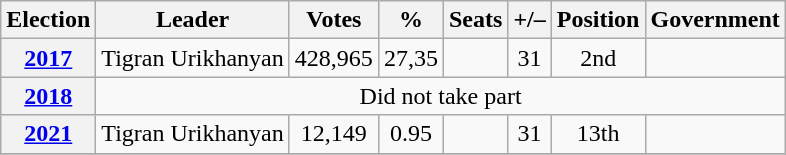<table class="wikitable" style="text-align: center;">
<tr>
<th>Election</th>
<th>Leader</th>
<th>Votes</th>
<th>%</th>
<th>Seats</th>
<th>+/–</th>
<th>Position</th>
<th>Government</th>
</tr>
<tr>
<th rowspan="1"><a href='#'>2017</a></th>
<td rowspan="1">Tigran Urikhanyan</td>
<td rowspan="1">428,965</td>
<td rowspan="1">27,35</td>
<td rowspan="1"></td>
<td rowspan="1"> 31</td>
<td rowspan="1"> 2nd</td>
<td></td>
</tr>
<tr>
<th rowspan="1"><a href='#'>2018</a></th>
<td colspan="7">Did not take part</td>
</tr>
<tr>
<th rowspan="1"><a href='#'>2021</a></th>
<td rowspan="1">Tigran Urikhanyan</td>
<td rowspan="1">12,149</td>
<td rowspan="1">0.95</td>
<td rowspan="1"></td>
<td rowspan="1"> 31</td>
<td rowspan="1"> 13th</td>
<td></td>
</tr>
<tr>
</tr>
</table>
